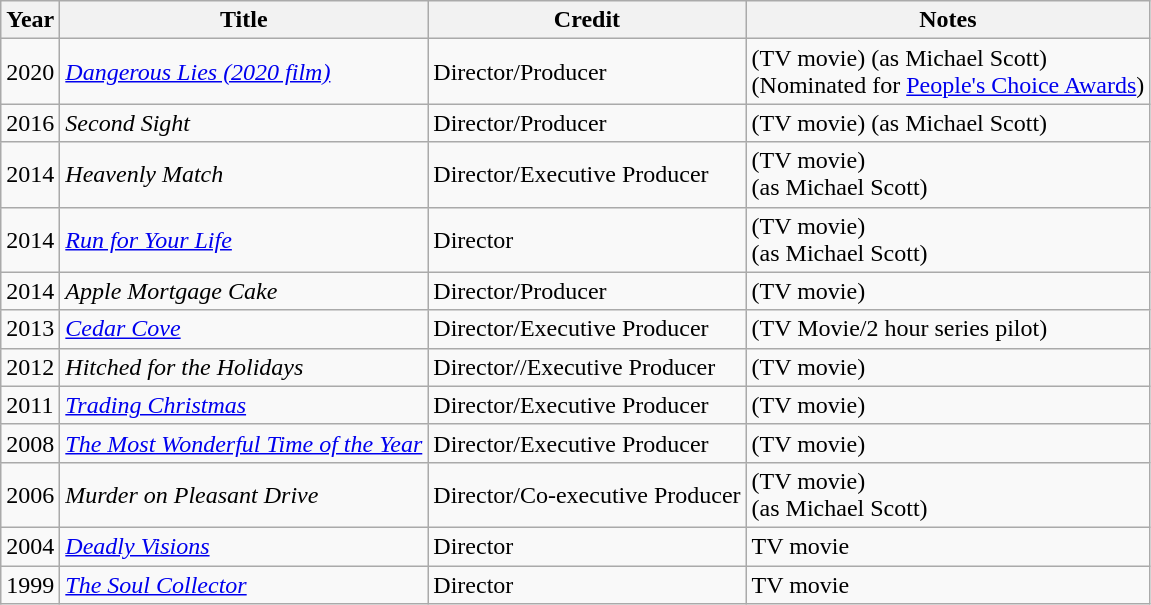<table class="wikitable sortable">
<tr>
<th>Year</th>
<th>Title</th>
<th>Credit</th>
<th>Notes</th>
</tr>
<tr>
<td>2020</td>
<td><em><a href='#'>Dangerous Lies (2020 film)</a></em></td>
<td>Director/Producer</td>
<td>(TV movie) (as Michael Scott)<br>(Nominated for <a href='#'>People's Choice Awards</a>)</td>
</tr>
<tr>
<td>2016</td>
<td><em>Second Sight</em></td>
<td>Director/Producer</td>
<td>(TV movie) (as Michael Scott)</td>
</tr>
<tr>
<td>2014</td>
<td><em>Heavenly Match</em></td>
<td>Director/Executive Producer</td>
<td>(TV movie)<br>(as Michael Scott)</td>
</tr>
<tr>
<td>2014</td>
<td><em><a href='#'>Run for Your Life</a></em></td>
<td>Director</td>
<td>(TV movie)<br>(as Michael Scott)</td>
</tr>
<tr>
<td>2014</td>
<td><em>Apple Mortgage Cake</em></td>
<td>Director/Producer</td>
<td>(TV movie)</td>
</tr>
<tr>
<td>2013</td>
<td><em><a href='#'>Cedar Cove</a></em></td>
<td>Director/Executive Producer</td>
<td>(TV Movie/2 hour series pilot)</td>
</tr>
<tr>
<td>2012</td>
<td><em>Hitched for the Holidays</em></td>
<td>Director//Executive Producer</td>
<td>(TV movie)</td>
</tr>
<tr>
<td>2011</td>
<td><em><a href='#'>Trading Christmas</a></em></td>
<td>Director/Executive Producer</td>
<td>(TV movie)</td>
</tr>
<tr>
<td>2008</td>
<td><em><a href='#'>The Most Wonderful Time of the Year</a></em></td>
<td>Director/Executive Producer</td>
<td>(TV movie)</td>
</tr>
<tr>
<td>2006</td>
<td><em>Murder on Pleasant Drive</em></td>
<td>Director/Co-executive Producer</td>
<td>(TV movie)<br>(as Michael Scott)</td>
</tr>
<tr>
<td>2004</td>
<td><em><a href='#'>Deadly Visions</a></em></td>
<td>Director</td>
<td>TV movie</td>
</tr>
<tr>
<td>1999</td>
<td><em><a href='#'>The Soul Collector</a></em></td>
<td>Director</td>
<td>TV movie</td>
</tr>
</table>
